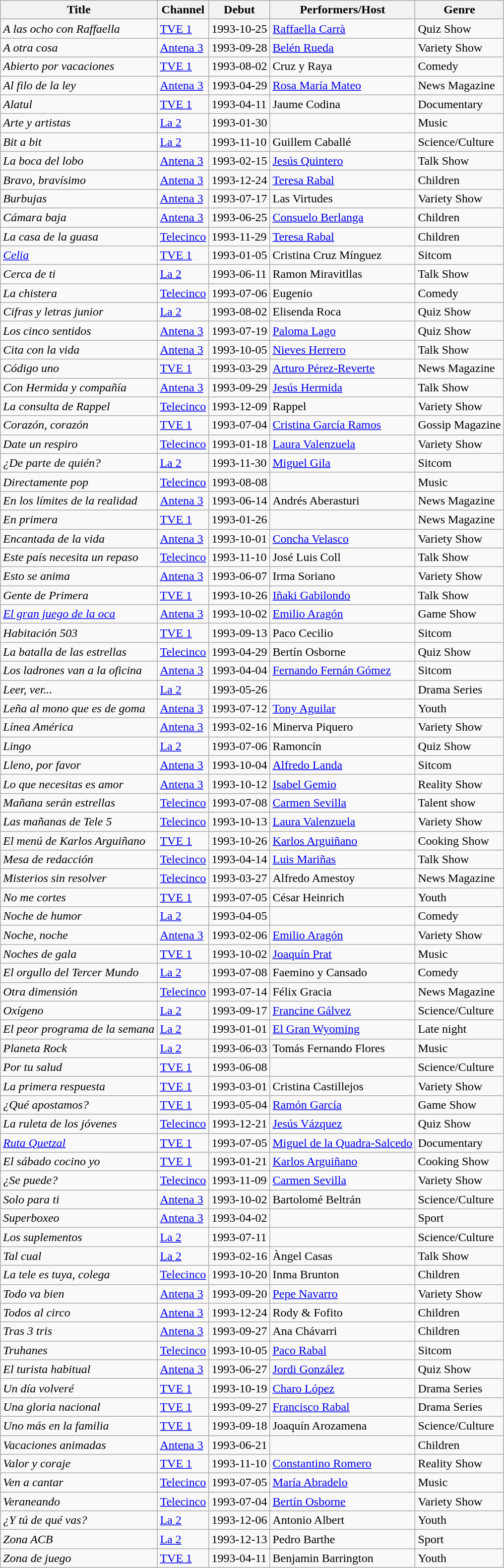<table class="wikitable sortable">
<tr>
<th>Title</th>
<th>Channel</th>
<th>Debut</th>
<th>Performers/Host</th>
<th>Genre</th>
</tr>
<tr>
<td><em>A las ocho con Raffaella</em></td>
<td><a href='#'>TVE 1</a></td>
<td>1993-10-25</td>
<td><a href='#'>Raffaella Carrà</a></td>
<td>Quiz Show</td>
</tr>
<tr>
<td><em>A otra cosa</em></td>
<td><a href='#'>Antena 3</a></td>
<td>1993-09-28</td>
<td><a href='#'>Belén Rueda</a></td>
<td>Variety Show</td>
</tr>
<tr>
<td><em>Abierto por vacaciones</em></td>
<td><a href='#'>TVE 1</a></td>
<td>1993-08-02</td>
<td>Cruz y Raya</td>
<td>Comedy</td>
</tr>
<tr>
<td><em>Al filo de la ley</em></td>
<td><a href='#'>Antena 3</a></td>
<td>1993-04-29</td>
<td><a href='#'>Rosa María Mateo</a></td>
<td>News Magazine</td>
</tr>
<tr>
<td><em>Alatul</em></td>
<td><a href='#'>TVE 1</a></td>
<td>1993-04-11</td>
<td>Jaume Codina</td>
<td>Documentary</td>
</tr>
<tr>
<td><em>Arte y artistas</em></td>
<td><a href='#'>La 2</a></td>
<td>1993-01-30</td>
<td></td>
<td>Music</td>
</tr>
<tr>
<td><em>Bit a bit</em></td>
<td><a href='#'>La 2</a></td>
<td>1993-11-10</td>
<td>Guillem Caballé</td>
<td>Science/Culture</td>
</tr>
<tr>
<td><em>La boca del lobo</em></td>
<td><a href='#'>Antena 3</a></td>
<td>1993-02-15</td>
<td><a href='#'>Jesús Quintero</a></td>
<td>Talk Show</td>
</tr>
<tr>
<td><em>Bravo, bravísimo</em></td>
<td><a href='#'>Antena 3</a></td>
<td>1993-12-24</td>
<td><a href='#'>Teresa Rabal</a></td>
<td>Children</td>
</tr>
<tr>
<td><em>Burbujas</em></td>
<td><a href='#'>Antena 3</a></td>
<td>1993-07-17</td>
<td>Las Virtudes</td>
<td>Variety Show</td>
</tr>
<tr>
<td><em>Cámara baja</em></td>
<td><a href='#'>Antena 3</a></td>
<td>1993-06-25</td>
<td><a href='#'>Consuelo Berlanga</a></td>
<td>Children</td>
</tr>
<tr>
<td><em>La casa de la guasa</em></td>
<td><a href='#'>Telecinco</a></td>
<td>1993-11-29</td>
<td><a href='#'>Teresa Rabal</a></td>
<td>Children</td>
</tr>
<tr>
<td><em><a href='#'>Celia</a></em></td>
<td><a href='#'>TVE 1</a></td>
<td>1993-01-05</td>
<td>Cristina Cruz Mínguez</td>
<td>Sitcom</td>
</tr>
<tr>
<td><em>Cerca de ti</em></td>
<td><a href='#'>La 2</a></td>
<td>1993-06-11</td>
<td>Ramon Miravitllas</td>
<td>Talk Show</td>
</tr>
<tr>
<td><em>La chistera</em></td>
<td><a href='#'>Telecinco</a></td>
<td>1993-07-06</td>
<td>Eugenio</td>
<td>Comedy</td>
</tr>
<tr>
<td><em>Cifras y letras junior</em></td>
<td><a href='#'>La 2</a></td>
<td>1993-08-02</td>
<td>Elisenda Roca</td>
<td>Quiz Show</td>
</tr>
<tr>
<td><em>Los cinco sentidos</em></td>
<td><a href='#'>Antena 3</a></td>
<td>1993-07-19</td>
<td><a href='#'>Paloma Lago</a></td>
<td>Quiz Show</td>
</tr>
<tr>
<td><em>Cita con la vida</em></td>
<td><a href='#'>Antena 3</a></td>
<td>1993-10-05</td>
<td><a href='#'>Nieves Herrero</a></td>
<td>Talk Show</td>
</tr>
<tr>
<td><em>Código uno</em></td>
<td><a href='#'>TVE 1</a></td>
<td>1993-03-29</td>
<td><a href='#'>Arturo Pérez-Reverte</a></td>
<td>News Magazine</td>
</tr>
<tr>
<td><em>Con Hermida y compañía</em></td>
<td><a href='#'>Antena 3</a></td>
<td>1993-09-29</td>
<td><a href='#'>Jesús Hermida</a></td>
<td>Talk Show</td>
</tr>
<tr>
<td><em>La consulta de Rappel</em></td>
<td><a href='#'>Telecinco</a></td>
<td>1993-12-09</td>
<td>Rappel</td>
<td>Variety Show</td>
</tr>
<tr>
<td><em>Corazón, corazón</em></td>
<td><a href='#'>TVE 1</a></td>
<td>1993-07-04</td>
<td><a href='#'>Cristina García Ramos</a></td>
<td>Gossip Magazine</td>
</tr>
<tr>
<td><em>Date un respiro</em></td>
<td><a href='#'>Telecinco</a></td>
<td>1993-01-18</td>
<td><a href='#'>Laura Valenzuela</a></td>
<td>Variety Show</td>
</tr>
<tr>
<td><em>¿De parte de quién?</em></td>
<td><a href='#'>La 2</a></td>
<td>1993-11-30</td>
<td><a href='#'>Miguel Gila</a></td>
<td>Sitcom</td>
</tr>
<tr>
<td><em>Directamente pop</em></td>
<td><a href='#'>Telecinco</a></td>
<td>1993-08-08</td>
<td></td>
<td>Music</td>
</tr>
<tr>
<td><em>En los límites de la realidad</em></td>
<td><a href='#'>Antena 3</a></td>
<td>1993-06-14</td>
<td>Andrés Aberasturi</td>
<td>News Magazine</td>
</tr>
<tr>
<td><em>En primera</em></td>
<td><a href='#'>TVE 1</a></td>
<td>1993-01-26</td>
<td></td>
<td>News Magazine</td>
</tr>
<tr>
<td><em>Encantada de la vida</em></td>
<td><a href='#'>Antena 3</a></td>
<td>1993-10-01</td>
<td><a href='#'>Concha Velasco</a></td>
<td>Variety Show</td>
</tr>
<tr>
<td><em>Este país necesita un repaso</em></td>
<td><a href='#'>Telecinco</a></td>
<td>1993-11-10</td>
<td>José Luis Coll</td>
<td>Talk Show</td>
</tr>
<tr>
<td><em>Esto se anima</em></td>
<td><a href='#'>Antena 3</a></td>
<td>1993-06-07</td>
<td>Irma Soriano</td>
<td>Variety Show</td>
</tr>
<tr>
<td><em>Gente de Primera</em></td>
<td><a href='#'>TVE 1</a></td>
<td>1993-10-26</td>
<td><a href='#'>Iñaki Gabilondo</a></td>
<td>Talk Show</td>
</tr>
<tr>
<td><em><a href='#'>El gran juego de la oca</a></em></td>
<td><a href='#'>Antena 3</a></td>
<td>1993-10-02</td>
<td><a href='#'>Emilio Aragón</a></td>
<td>Game Show</td>
</tr>
<tr>
<td><em>Habitación 503</em></td>
<td><a href='#'>TVE 1</a></td>
<td>1993-09-13</td>
<td>Paco Cecilio</td>
<td>Sitcom</td>
</tr>
<tr>
<td><em>La batalla de las estrellas</em></td>
<td><a href='#'>Telecinco</a></td>
<td>1993-04-29</td>
<td>Bertín Osborne</td>
<td>Quiz Show</td>
</tr>
<tr>
<td><em>Los ladrones van a la oficina</em></td>
<td><a href='#'>Antena 3</a></td>
<td>1993-04-04</td>
<td><a href='#'>Fernando Fernán Gómez</a></td>
<td>Sitcom</td>
</tr>
<tr>
<td><em>Leer, ver...</em></td>
<td><a href='#'>La 2</a></td>
<td>1993-05-26</td>
<td></td>
<td>Drama Series</td>
</tr>
<tr>
<td><em>Leña al mono que es de goma</em></td>
<td><a href='#'>Antena 3</a></td>
<td>1993-07-12</td>
<td><a href='#'>Tony Aguilar</a></td>
<td>Youth</td>
</tr>
<tr>
<td><em>Línea América</em></td>
<td><a href='#'>Antena 3</a></td>
<td>1993-02-16</td>
<td>Minerva Piquero</td>
<td>Variety Show</td>
</tr>
<tr>
<td><em>Lingo</em></td>
<td><a href='#'>La 2</a></td>
<td>1993-07-06</td>
<td>Ramoncín</td>
<td>Quiz Show</td>
</tr>
<tr>
<td><em>Lleno, por favor</em></td>
<td><a href='#'>Antena 3</a></td>
<td>1993-10-04</td>
<td><a href='#'>Alfredo Landa</a></td>
<td>Sitcom</td>
</tr>
<tr>
<td><em>Lo que necesitas es amor</em></td>
<td><a href='#'>Antena 3</a></td>
<td>1993-10-12</td>
<td><a href='#'>Isabel Gemio</a></td>
<td>Reality Show</td>
</tr>
<tr>
<td><em>Mañana serán estrellas</em></td>
<td><a href='#'>Telecinco</a></td>
<td>1993-07-08</td>
<td><a href='#'>Carmen Sevilla</a></td>
<td>Talent show</td>
</tr>
<tr>
<td><em>Las mañanas de Tele 5</em></td>
<td><a href='#'>Telecinco</a></td>
<td>1993-10-13</td>
<td><a href='#'>Laura Valenzuela</a></td>
<td>Variety Show</td>
</tr>
<tr>
<td><em>El menú de Karlos Arguiñano</em></td>
<td><a href='#'>TVE 1</a></td>
<td>1993-10-26</td>
<td><a href='#'>Karlos Arguiñano</a></td>
<td>Cooking Show</td>
</tr>
<tr>
<td><em>Mesa de redacción</em></td>
<td><a href='#'>Telecinco</a></td>
<td>1993-04-14</td>
<td><a href='#'>Luis Mariñas</a></td>
<td>Talk Show</td>
</tr>
<tr>
<td><em>Misterios sin resolver</em></td>
<td><a href='#'>Telecinco</a></td>
<td>1993-03-27</td>
<td>Alfredo Amestoy</td>
<td>News Magazine</td>
</tr>
<tr>
<td><em>No me cortes</em></td>
<td><a href='#'>TVE 1</a></td>
<td>1993-07-05</td>
<td>César Heinrich</td>
<td>Youth</td>
</tr>
<tr>
<td><em>Noche de humor</em></td>
<td><a href='#'>La 2</a></td>
<td>1993-04-05</td>
<td></td>
<td>Comedy</td>
</tr>
<tr>
<td><em>Noche, noche</em></td>
<td><a href='#'>Antena 3</a></td>
<td>1993-02-06</td>
<td><a href='#'>Emilio Aragón</a></td>
<td>Variety Show</td>
</tr>
<tr>
<td><em>Noches de gala</em></td>
<td><a href='#'>TVE 1</a></td>
<td>1993-10-02</td>
<td><a href='#'>Joaquín Prat</a></td>
<td>Music</td>
</tr>
<tr>
<td><em>El orgullo del Tercer Mundo</em></td>
<td><a href='#'>La 2</a></td>
<td>1993-07-08</td>
<td>Faemino y Cansado</td>
<td>Comedy</td>
</tr>
<tr>
<td><em>Otra dimensión</em></td>
<td><a href='#'>Telecinco</a></td>
<td>1993-07-14</td>
<td>Félix Gracia</td>
<td>News Magazine</td>
</tr>
<tr>
<td><em>Oxígeno</em></td>
<td><a href='#'>La 2</a></td>
<td>1993-09-17</td>
<td><a href='#'>Francine Gálvez</a></td>
<td>Science/Culture</td>
</tr>
<tr>
<td><em>El peor programa de la semana</em></td>
<td><a href='#'>La 2</a></td>
<td>1993-01-01</td>
<td><a href='#'>El Gran Wyoming</a></td>
<td>Late night</td>
</tr>
<tr>
<td><em>Planeta Rock</em></td>
<td><a href='#'>La 2</a></td>
<td>1993-06-03</td>
<td>Tomás Fernando Flores</td>
<td>Music</td>
</tr>
<tr>
<td><em>Por tu salud</em></td>
<td><a href='#'>TVE 1</a></td>
<td>1993-06-08</td>
<td></td>
<td>Science/Culture</td>
</tr>
<tr>
<td><em>La primera respuesta</em></td>
<td><a href='#'>TVE 1</a></td>
<td>1993-03-01</td>
<td>Cristina Castillejos</td>
<td>Variety Show</td>
</tr>
<tr>
<td><em>¿Qué apostamos?</em></td>
<td><a href='#'>TVE 1</a></td>
<td>1993-05-04</td>
<td><a href='#'>Ramón García</a></td>
<td>Game Show</td>
</tr>
<tr>
<td><em>La ruleta de los jóvenes</em></td>
<td><a href='#'>Telecinco</a></td>
<td>1993-12-21</td>
<td><a href='#'>Jesús Vázquez</a></td>
<td>Quiz Show</td>
</tr>
<tr>
<td><em><a href='#'>Ruta Quetzal</a></em></td>
<td><a href='#'>TVE 1</a></td>
<td>1993-07-05</td>
<td><a href='#'>Miguel de la Quadra-Salcedo</a></td>
<td>Documentary</td>
</tr>
<tr>
<td><em>El sábado cocino yo</em></td>
<td><a href='#'>TVE 1</a></td>
<td>1993-01-21</td>
<td><a href='#'>Karlos Arguiñano</a></td>
<td>Cooking Show</td>
</tr>
<tr>
<td><em>¿Se puede?</em></td>
<td><a href='#'>Telecinco</a></td>
<td>1993-11-09</td>
<td><a href='#'>Carmen Sevilla</a></td>
<td>Variety Show</td>
</tr>
<tr>
<td><em>Solo para ti</em></td>
<td><a href='#'>Antena 3</a></td>
<td>1993-10-02</td>
<td>Bartolomé Beltrán</td>
<td>Science/Culture</td>
</tr>
<tr>
<td><em>Superboxeo</em></td>
<td><a href='#'>Antena 3</a></td>
<td>1993-04-02</td>
<td></td>
<td>Sport</td>
</tr>
<tr>
<td><em>Los suplementos</em></td>
<td><a href='#'>La 2</a></td>
<td>1993-07-11</td>
<td></td>
<td>Science/Culture</td>
</tr>
<tr>
<td><em>Tal cual</em></td>
<td><a href='#'>La 2</a></td>
<td>1993-02-16</td>
<td>Àngel Casas</td>
<td>Talk Show</td>
</tr>
<tr>
<td><em>La tele es tuya, colega</em></td>
<td><a href='#'>Telecinco</a></td>
<td>1993-10-20</td>
<td>Inma Brunton</td>
<td>Children</td>
</tr>
<tr>
<td><em>Todo va bien</em></td>
<td><a href='#'>Antena 3</a></td>
<td>1993-09-20</td>
<td><a href='#'>Pepe Navarro</a></td>
<td>Variety Show</td>
</tr>
<tr>
<td><em>Todos al circo</em></td>
<td><a href='#'>Antena 3</a></td>
<td>1993-12-24</td>
<td>Rody & Fofito</td>
<td>Children</td>
</tr>
<tr>
<td><em>Tras 3 tris</em></td>
<td><a href='#'>Antena 3</a></td>
<td>1993-09-27</td>
<td>Ana Chávarri</td>
<td>Children</td>
</tr>
<tr>
<td><em>Truhanes</em></td>
<td><a href='#'>Telecinco</a></td>
<td>1993-10-05</td>
<td><a href='#'>Paco Rabal</a></td>
<td>Sitcom</td>
</tr>
<tr>
<td><em>El turista habitual</em></td>
<td><a href='#'>Antena 3</a></td>
<td>1993-06-27</td>
<td><a href='#'>Jordi González</a></td>
<td>Quiz Show</td>
</tr>
<tr>
<td><em>Un día volveré</em></td>
<td><a href='#'>TVE 1</a></td>
<td>1993-10-19</td>
<td><a href='#'>Charo López</a></td>
<td>Drama Series</td>
</tr>
<tr>
<td><em>Una gloria nacional</em></td>
<td><a href='#'>TVE 1</a></td>
<td>1993-09-27</td>
<td><a href='#'>Francisco Rabal</a></td>
<td>Drama Series</td>
</tr>
<tr>
<td><em>Uno más en la familia</em></td>
<td><a href='#'>TVE 1</a></td>
<td>1993-09-18</td>
<td>Joaquín Arozamena</td>
<td>Science/Culture</td>
</tr>
<tr>
<td><em>Vacaciones animadas</em></td>
<td><a href='#'>Antena 3</a></td>
<td>1993-06-21</td>
<td></td>
<td>Children</td>
</tr>
<tr>
<td><em>Valor y coraje</em></td>
<td><a href='#'>TVE 1</a></td>
<td>1993-11-10</td>
<td><a href='#'>Constantino Romero</a></td>
<td>Reality Show</td>
</tr>
<tr>
<td><em>Ven a cantar</em></td>
<td><a href='#'>Telecinco</a></td>
<td>1993-07-05</td>
<td><a href='#'>María Abradelo</a></td>
<td>Music</td>
</tr>
<tr>
<td><em>Veraneando</em></td>
<td><a href='#'>Telecinco</a></td>
<td>1993-07-04</td>
<td><a href='#'>Bertín Osborne</a></td>
<td>Variety Show</td>
</tr>
<tr>
<td><em>¿Y tú de qué vas?</em></td>
<td><a href='#'>La 2</a></td>
<td>1993-12-06</td>
<td>Antonio Albert</td>
<td>Youth</td>
</tr>
<tr>
<td><em>Zona ACB</em></td>
<td><a href='#'>La 2</a></td>
<td>1993-12-13</td>
<td>Pedro Barthe</td>
<td>Sport</td>
</tr>
<tr>
<td><em>Zona de juego</em></td>
<td><a href='#'>TVE 1</a></td>
<td>1993-04-11</td>
<td>Benjamin Barrington</td>
<td>Youth</td>
</tr>
</table>
